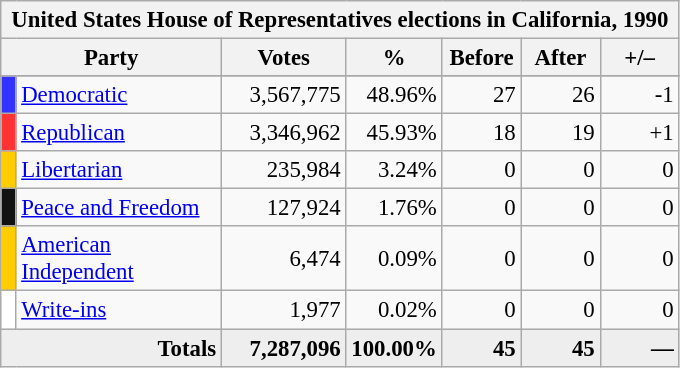<table class="wikitable" style="font-size: 95%;">
<tr>
<th colspan="7">United States House of Representatives elections in California, 1990</th>
</tr>
<tr>
<th colspan=2 style="width: 5em">Party</th>
<th style="width: 5em">Votes</th>
<th style="width: 3em">%</th>
<th style="width: 3em">Before</th>
<th style="width: 3em">After</th>
<th style="width: 3em">+/–</th>
</tr>
<tr>
</tr>
<tr>
<th style="background-color:#3333FF; width: 3px"></th>
<td style="width: 130px"><a href='#'>Democratic</a></td>
<td align="right">3,567,775</td>
<td align="right">48.96%</td>
<td align="right">27</td>
<td align="right">26</td>
<td align="right">-1</td>
</tr>
<tr>
<th style="background-color:#FF3333; width: 3px"></th>
<td style="width: 130px"><a href='#'>Republican</a></td>
<td align="right">3,346,962</td>
<td align="right">45.93%</td>
<td align="right">18</td>
<td align="right">19</td>
<td align="right">+1</td>
</tr>
<tr>
<th style="background-color:#FFCC00; width: 3px"></th>
<td style="width: 130px"><a href='#'>Libertarian</a></td>
<td align="right">235,984</td>
<td align="right">3.24%</td>
<td align="right">0</td>
<td align="right">0</td>
<td align="right">0</td>
</tr>
<tr>
<th style="background-color:#111111; width: 3px"></th>
<td style="width: 130px"><a href='#'>Peace and Freedom</a></td>
<td align="right">127,924</td>
<td align="right">1.76%</td>
<td align="right">0</td>
<td align="right">0</td>
<td align="right">0</td>
</tr>
<tr>
<th style="background-color:#FFCC00; width: 3px"></th>
<td style="width: 130px"><a href='#'>American Independent</a></td>
<td align="right">6,474</td>
<td align="right">0.09%</td>
<td align="right">0</td>
<td align="right">0</td>
<td align="right">0</td>
</tr>
<tr>
<th style="background-color:#FFFFFF; width: 3px"></th>
<td style="width: 130px"><a href='#'>Write-ins</a></td>
<td align="right">1,977</td>
<td align="right">0.02%</td>
<td align="right">0</td>
<td align="right">0</td>
<td align="right">0</td>
</tr>
<tr bgcolor="#EEEEEE">
<td colspan="2" align="right"><strong>Totals</strong></td>
<td align="right"><strong>7,287,096</strong></td>
<td align="right"><strong>100.00%</strong></td>
<td align="right"><strong>45</strong></td>
<td align="right"><strong>45</strong></td>
<td align="right"><strong>—</strong></td>
</tr>
</table>
